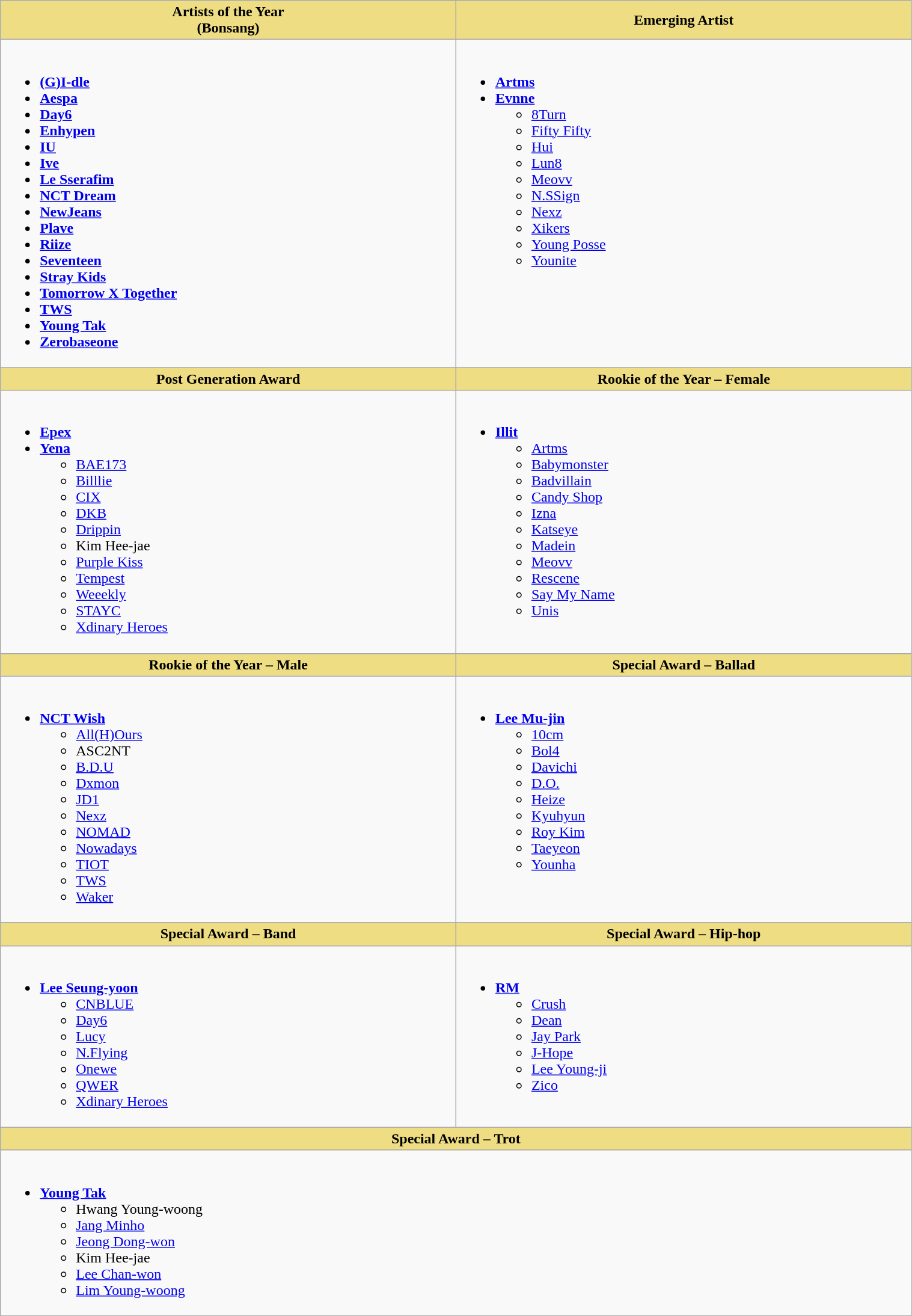<table class="wikitable" style="width:80%">
<tr>
<th scope="col" style="background:#EEDD82; width:40%">Artists of the Year <br> (Bonsang)</th>
<th scope="col" style="background:#EEDD82; width:40%">Emerging Artist</th>
</tr>
<tr>
<td style="vertical-align:top"><br><ul><li><strong><a href='#'>(G)I-dle</a></strong></li><li><strong><a href='#'>Aespa</a></strong></li><li><strong><a href='#'>Day6</a></strong></li><li><strong><a href='#'>Enhypen</a></strong></li><li><strong><a href='#'>IU</a></strong></li><li><strong><a href='#'>Ive</a></strong></li><li><strong><a href='#'>Le Sserafim</a></strong></li><li><strong><a href='#'>NCT Dream</a></strong></li><li><strong><a href='#'>NewJeans</a></strong></li><li><strong><a href='#'>Plave</a></strong></li><li><strong><a href='#'>Riize</a></strong></li><li><strong><a href='#'>Seventeen</a></strong></li><li><strong><a href='#'>Stray Kids</a></strong></li><li><strong><a href='#'>Tomorrow X Together</a></strong></li><li><strong><a href='#'>TWS</a></strong></li><li><strong><a href='#'>Young Tak</a></strong></li><li><strong><a href='#'>Zerobaseone</a></strong></li></ul></td>
<td style="vertical-align:top"><br><ul><li><strong><a href='#'>Artms</a></strong></li><li><strong><a href='#'>Evnne</a></strong><ul><li><a href='#'>8Turn</a></li><li><a href='#'>Fifty Fifty</a></li><li><a href='#'>Hui</a></li><li><a href='#'>Lun8</a></li><li><a href='#'>Meovv</a></li><li><a href='#'>N.SSign</a></li><li><a href='#'>Nexz</a></li><li><a href='#'>Xikers</a></li><li><a href='#'>Young Posse</a></li><li><a href='#'>Younite</a></li></ul></li></ul></td>
</tr>
<tr>
<th scope="col" style="background:#EEDD82; width:40%">Post Generation Award</th>
<th scope="col" style="background:#EEDD82; width:40%">Rookie of the Year – Female</th>
</tr>
<tr>
<td style="vertical-align:top"><br><ul><li><strong><a href='#'>Epex</a></strong></li><li><strong><a href='#'>Yena</a></strong><ul><li><a href='#'>BAE173</a></li><li><a href='#'>Billlie</a></li><li><a href='#'>CIX</a></li><li><a href='#'>DKB</a></li><li><a href='#'>Drippin</a></li><li>Kim Hee-jae</li><li><a href='#'>Purple Kiss</a></li><li><a href='#'>Tempest</a></li><li><a href='#'>Weeekly</a></li><li><a href='#'>STAYC</a></li><li><a href='#'>Xdinary Heroes</a></li></ul></li></ul></td>
<td style="vertical-align:top"><br><ul><li><strong><a href='#'>Illit</a></strong><ul><li><a href='#'>Artms</a></li><li><a href='#'>Babymonster</a></li><li><a href='#'>Badvillain</a></li><li><a href='#'>Candy Shop</a></li><li><a href='#'>Izna</a></li><li><a href='#'>Katseye</a></li><li><a href='#'>Madein</a></li><li><a href='#'>Meovv</a></li><li><a href='#'>Rescene</a></li><li><a href='#'>Say My Name</a></li><li><a href='#'>Unis</a></li></ul></li></ul></td>
</tr>
<tr>
<th scope="col" style="background:#EEDD82; width:40%">Rookie of the Year – Male</th>
<th scope="col" style="background:#EEDD82; width:40%">Special Award – Ballad</th>
</tr>
<tr>
<td style="vertical-align:top"><br><ul><li><strong><a href='#'>NCT Wish</a></strong><ul><li><a href='#'>All(H)Ours</a></li><li>ASC2NT</li><li><a href='#'>B.D.U</a></li><li><a href='#'>Dxmon</a></li><li><a href='#'>JD1</a></li><li><a href='#'>Nexz</a></li><li><a href='#'>NOMAD</a></li><li><a href='#'>Nowadays</a></li><li><a href='#'>TIOT</a></li><li><a href='#'>TWS</a></li><li><a href='#'>Waker</a></li></ul></li></ul></td>
<td style="vertical-align:top"><br><ul><li><strong><a href='#'>Lee Mu-jin</a></strong><ul><li><a href='#'>10cm</a></li><li><a href='#'>Bol4</a></li><li><a href='#'>Davichi</a></li><li><a href='#'>D.O.</a></li><li><a href='#'>Heize</a></li><li><a href='#'>Kyuhyun</a></li><li><a href='#'>Roy Kim</a></li><li><a href='#'>Taeyeon</a></li><li><a href='#'>Younha</a></li></ul></li></ul></td>
</tr>
<tr>
<th scope="col" style="background:#EEDD82; width:40%">Special Award – Band</th>
<th scope="col" style="background:#EEDD82; width:40%">Special Award – Hip-hop</th>
</tr>
<tr>
<td style="vertical-align:top"><br><ul><li><strong><a href='#'>Lee Seung-yoon</a></strong><ul><li><a href='#'>CNBLUE</a></li><li><a href='#'>Day6</a></li><li><a href='#'>Lucy</a></li><li><a href='#'>N.Flying</a></li><li><a href='#'>Onewe</a></li><li><a href='#'>QWER</a></li><li><a href='#'>Xdinary Heroes</a></li></ul></li></ul></td>
<td style="vertical-align:top"><br><ul><li><strong><a href='#'>RM</a></strong><ul><li><a href='#'>Crush</a></li><li><a href='#'>Dean</a></li><li><a href='#'>Jay Park</a></li><li><a href='#'>J-Hope</a></li><li><a href='#'>Lee Young-ji</a></li><li><a href='#'>Zico</a></li></ul></li></ul></td>
</tr>
<tr>
<th scope="col" colspan="2" style="background:#EEDD82; width:40%">Special Award – Trot</th>
</tr>
<tr>
<td colspan="2" style="vertical-align:top"><br><ul><li><strong><a href='#'>Young Tak</a></strong><ul><li>Hwang Young-woong</li><li><a href='#'>Jang Minho</a></li><li><a href='#'>Jeong Dong-won</a></li><li>Kim Hee-jae</li><li><a href='#'>Lee Chan-won</a></li><li><a href='#'>Lim Young-woong</a></li></ul></li></ul></td>
</tr>
</table>
